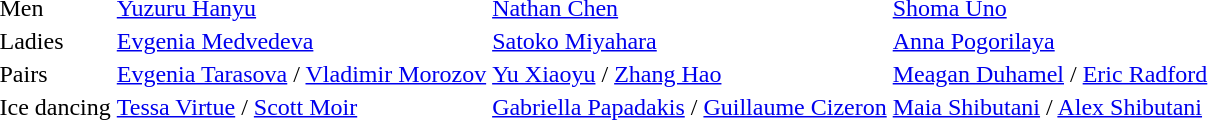<table>
<tr>
<td>Men</td>
<td> <a href='#'>Yuzuru Hanyu</a></td>
<td> <a href='#'>Nathan Chen</a></td>
<td> <a href='#'>Shoma Uno</a></td>
</tr>
<tr>
<td>Ladies</td>
<td> <a href='#'>Evgenia Medvedeva</a></td>
<td> <a href='#'>Satoko Miyahara</a></td>
<td> <a href='#'>Anna Pogorilaya</a></td>
</tr>
<tr>
<td>Pairs</td>
<td> <a href='#'>Evgenia Tarasova</a> / <a href='#'>Vladimir Morozov</a></td>
<td> <a href='#'>Yu Xiaoyu</a> / <a href='#'>Zhang Hao</a></td>
<td> <a href='#'>Meagan Duhamel</a> / <a href='#'>Eric Radford</a></td>
</tr>
<tr>
<td>Ice dancing</td>
<td> <a href='#'>Tessa Virtue</a> / <a href='#'>Scott Moir</a></td>
<td> <a href='#'>Gabriella Papadakis</a> / <a href='#'>Guillaume Cizeron</a></td>
<td> <a href='#'>Maia Shibutani</a> / <a href='#'>Alex Shibutani</a></td>
</tr>
</table>
